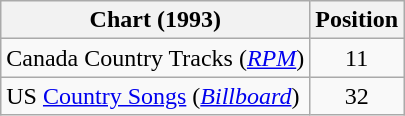<table class="wikitable sortable">
<tr>
<th scope="col">Chart (1993)</th>
<th scope="col">Position</th>
</tr>
<tr>
<td>Canada Country Tracks (<em><a href='#'>RPM</a></em>)</td>
<td align="center">11</td>
</tr>
<tr>
<td>US <a href='#'>Country Songs</a> (<em><a href='#'>Billboard</a></em>)</td>
<td align="center">32</td>
</tr>
</table>
